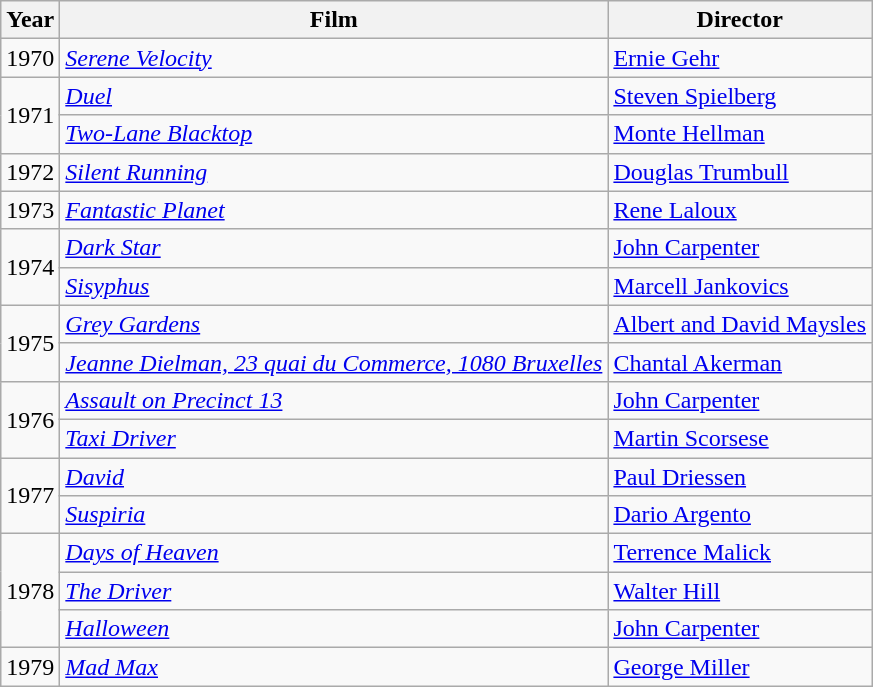<table class="wikitable sortable">
<tr>
<th scope="col">Year</th>
<th scope="col">Film</th>
<th scope="col">Director</th>
</tr>
<tr>
<td>1970</td>
<td><em><a href='#'>Serene Velocity</a></em></td>
<td><a href='#'>Ernie Gehr</a></td>
</tr>
<tr>
<td rowspan="2">1971</td>
<td><em><a href='#'>Duel</a></em></td>
<td><a href='#'>Steven Spielberg</a></td>
</tr>
<tr>
<td><em><a href='#'>Two-Lane Blacktop</a></em></td>
<td><a href='#'>Monte Hellman</a></td>
</tr>
<tr>
<td>1972</td>
<td><em><a href='#'>Silent Running</a></em></td>
<td><a href='#'>Douglas Trumbull</a></td>
</tr>
<tr>
<td>1973</td>
<td><em><a href='#'>Fantastic Planet</a></em></td>
<td><a href='#'>Rene Laloux</a></td>
</tr>
<tr>
<td rowspan="2">1974</td>
<td><em><a href='#'>Dark Star</a></em></td>
<td><a href='#'>John Carpenter</a></td>
</tr>
<tr>
<td><em><a href='#'>Sisyphus</a></em></td>
<td><a href='#'>Marcell Jankovics</a></td>
</tr>
<tr>
<td rowspan="2">1975</td>
<td><em><a href='#'>Grey Gardens</a></em></td>
<td><a href='#'>Albert and David Maysles</a></td>
</tr>
<tr>
<td><em><a href='#'>Jeanne Dielman, 23 quai du Commerce, 1080 Bruxelles</a></em></td>
<td><a href='#'>Chantal Akerman</a></td>
</tr>
<tr>
<td rowspan="2">1976</td>
<td><em><a href='#'>Assault on Precinct 13</a></em></td>
<td><a href='#'>John Carpenter</a></td>
</tr>
<tr>
<td><em><a href='#'>Taxi Driver</a></em></td>
<td><a href='#'>Martin Scorsese</a></td>
</tr>
<tr>
<td rowspan="2">1977</td>
<td><em><a href='#'>David</a></em></td>
<td><a href='#'>Paul Driessen</a></td>
</tr>
<tr>
<td><em><a href='#'>Suspiria</a></em></td>
<td><a href='#'>Dario Argento</a></td>
</tr>
<tr>
<td rowspan="3">1978</td>
<td><em><a href='#'>Days of Heaven</a></em></td>
<td><a href='#'>Terrence Malick</a></td>
</tr>
<tr>
<td><em><a href='#'>The Driver</a></em></td>
<td><a href='#'>Walter Hill</a></td>
</tr>
<tr>
<td><em><a href='#'>Halloween</a></em></td>
<td><a href='#'>John Carpenter</a></td>
</tr>
<tr>
<td>1979</td>
<td><em><a href='#'>Mad Max</a></em></td>
<td><a href='#'>George Miller</a></td>
</tr>
</table>
